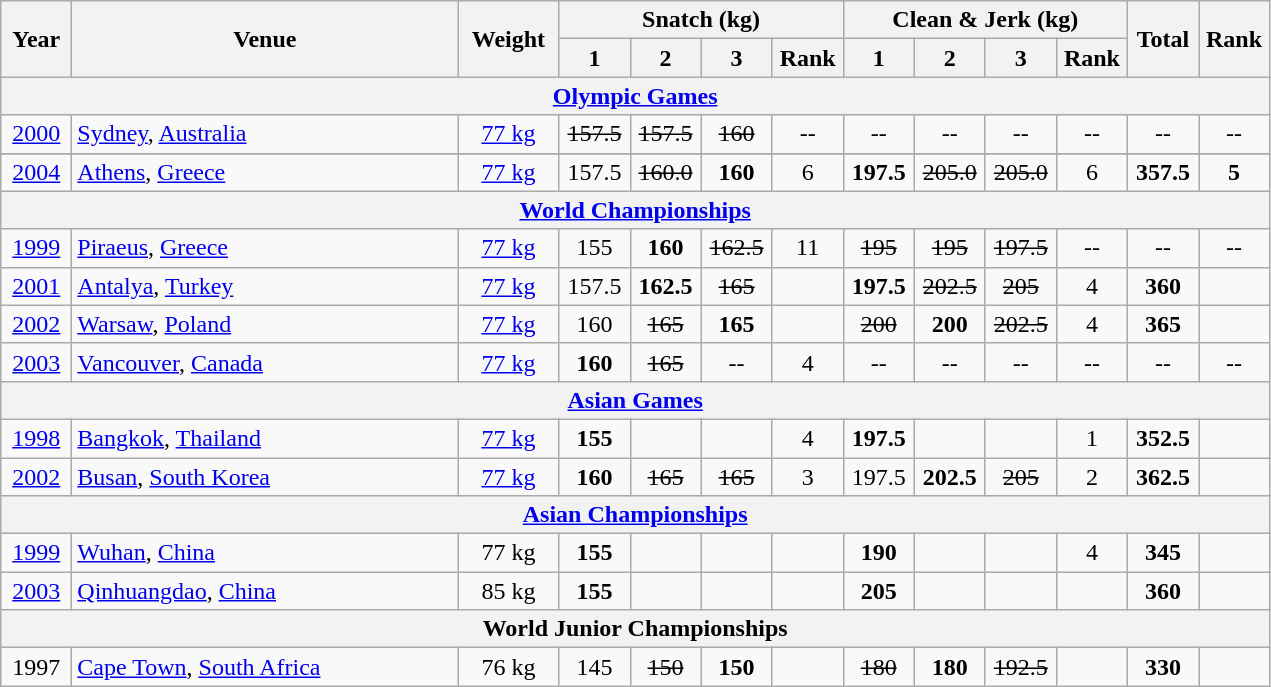<table class = "wikitable" style="text-align:center;">
<tr>
<th rowspan=2 width=40>Year</th>
<th rowspan=2 width=250>Venue</th>
<th rowspan=2 width=60>Weight</th>
<th colspan=4>Snatch (kg)</th>
<th colspan=4>Clean & Jerk (kg)</th>
<th rowspan=2 width=40>Total</th>
<th rowspan=2 width=40>Rank</th>
</tr>
<tr>
<th width=40>1</th>
<th width=40>2</th>
<th width=40>3</th>
<th width=40>Rank</th>
<th width=40>1</th>
<th width=40>2</th>
<th width=40>3</th>
<th width=40>Rank</th>
</tr>
<tr>
<th colspan=13><a href='#'>Olympic Games</a></th>
</tr>
<tr>
<td><a href='#'>2000</a></td>
<td align=left> <a href='#'>Sydney</a>, <a href='#'>Australia</a></td>
<td><a href='#'>77 kg</a></td>
<td><s>157.5</s></td>
<td><s>157.5</s></td>
<td><s>160</s></td>
<td>--</td>
<td>--</td>
<td>--</td>
<td>--</td>
<td>--</td>
<td>--</td>
<td>--</td>
</tr>
<tr>
</tr>
<tr>
<td><a href='#'>2004</a></td>
<td align=left> <a href='#'>Athens</a>, <a href='#'>Greece</a></td>
<td><a href='#'>77 kg</a></td>
<td>157.5</td>
<td><s>160.0</s></td>
<td><strong>160</strong></td>
<td>6</td>
<td><strong>197.5</strong></td>
<td><s>205.0</s></td>
<td><s>205.0</s></td>
<td>6</td>
<td><strong>357.5</strong></td>
<td><strong>5</strong></td>
</tr>
<tr>
<th colspan=13><a href='#'>World Championships</a></th>
</tr>
<tr>
<td><a href='#'>1999</a></td>
<td align=left> <a href='#'>Piraeus</a>, <a href='#'>Greece</a></td>
<td><a href='#'>77 kg</a></td>
<td>155</td>
<td><strong>160</strong></td>
<td><s>162.5</s></td>
<td>11</td>
<td><s>195</s></td>
<td><s>195</s></td>
<td><s>197.5</s></td>
<td>--</td>
<td>--</td>
<td>--</td>
</tr>
<tr>
<td><a href='#'>2001</a></td>
<td align=left> <a href='#'>Antalya</a>, <a href='#'>Turkey</a></td>
<td><a href='#'>77 kg</a></td>
<td>157.5</td>
<td><strong>162.5</strong></td>
<td><s>165</s></td>
<td></td>
<td><strong>197.5</strong></td>
<td><s>202.5</s></td>
<td><s>205</s></td>
<td>4</td>
<td><strong>360</strong></td>
<td></td>
</tr>
<tr>
<td><a href='#'>2002</a></td>
<td align=left> <a href='#'>Warsaw</a>, <a href='#'>Poland</a></td>
<td><a href='#'>77 kg</a></td>
<td>160</td>
<td><s>165</s></td>
<td><strong>165</strong></td>
<td></td>
<td><s>200</s></td>
<td><strong>200</strong></td>
<td><s>202.5</s></td>
<td>4</td>
<td><strong>365</strong></td>
<td></td>
</tr>
<tr>
<td><a href='#'>2003</a></td>
<td align=left> <a href='#'>Vancouver</a>, <a href='#'>Canada</a></td>
<td><a href='#'>77 kg</a></td>
<td><strong>160</strong></td>
<td><s>165</s></td>
<td>--</td>
<td>4</td>
<td>--</td>
<td>--</td>
<td>--</td>
<td>--</td>
<td>--</td>
<td>--</td>
</tr>
<tr>
<th colspan=13><a href='#'>Asian Games</a></th>
</tr>
<tr>
<td><a href='#'>1998</a></td>
<td align=left> <a href='#'>Bangkok</a>, <a href='#'>Thailand</a></td>
<td><a href='#'>77 kg</a></td>
<td><strong>155</strong></td>
<td></td>
<td></td>
<td>4</td>
<td><strong>197.5</strong></td>
<td></td>
<td></td>
<td>1</td>
<td><strong>352.5</strong></td>
<td></td>
</tr>
<tr>
<td><a href='#'>2002</a></td>
<td align=left> <a href='#'>Busan</a>, <a href='#'>South Korea</a></td>
<td><a href='#'>77 kg</a></td>
<td><strong>160</strong></td>
<td><s>165</s></td>
<td><s>165</s></td>
<td>3</td>
<td>197.5</td>
<td><strong>202.5</strong></td>
<td><s>205</s></td>
<td>2</td>
<td><strong>362.5</strong></td>
<td><em></em></td>
</tr>
<tr>
<th colspan=13><a href='#'>Asian Championships</a></th>
</tr>
<tr>
<td><a href='#'>1999</a></td>
<td align=left> <a href='#'>Wuhan</a>, <a href='#'>China</a></td>
<td>77 kg</td>
<td><strong>155</strong></td>
<td></td>
<td></td>
<td></td>
<td><strong>190</strong></td>
<td></td>
<td></td>
<td>4</td>
<td><strong>345</strong></td>
<td></td>
</tr>
<tr>
<td><a href='#'>2003</a></td>
<td align=left> <a href='#'>Qinhuangdao</a>, <a href='#'>China</a></td>
<td>85 kg</td>
<td><strong>155</strong></td>
<td></td>
<td></td>
<td></td>
<td><strong>205</strong></td>
<td></td>
<td></td>
<td></td>
<td><strong>360</strong></td>
<td></td>
</tr>
<tr>
<th colspan=13>World Junior Championships</th>
</tr>
<tr>
<td>1997</td>
<td align=left> <a href='#'>Cape Town</a>, <a href='#'>South Africa</a></td>
<td>76 kg</td>
<td>145</td>
<td><s>150</s></td>
<td><strong>150</strong></td>
<td></td>
<td><s>180</s></td>
<td><strong>180</strong></td>
<td><s>192.5</s></td>
<td></td>
<td><strong>330</strong></td>
<td></td>
</tr>
</table>
